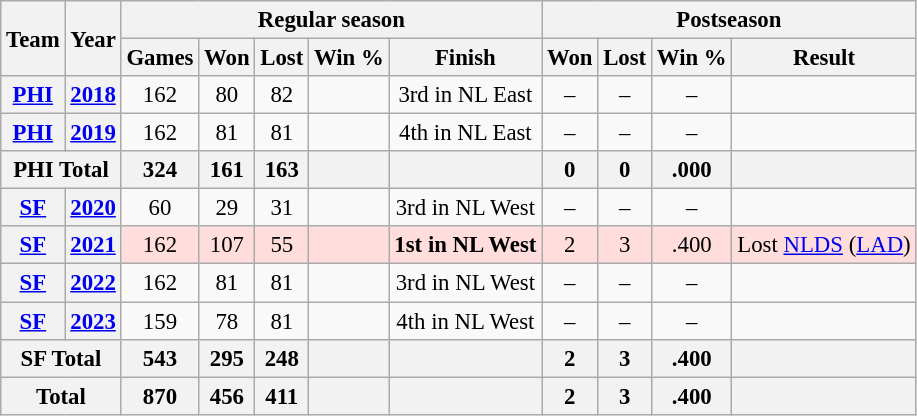<table class="wikitable" style="font-size: 95%; text-align:center;">
<tr>
<th rowspan="2">Team</th>
<th rowspan="2">Year</th>
<th colspan="5">Regular season</th>
<th colspan="4">Postseason</th>
</tr>
<tr>
<th>Games</th>
<th>Won</th>
<th>Lost</th>
<th>Win %</th>
<th>Finish</th>
<th>Won</th>
<th>Lost</th>
<th>Win %</th>
<th>Result</th>
</tr>
<tr>
<th><a href='#'>PHI</a></th>
<th><a href='#'>2018</a></th>
<td>162</td>
<td>80</td>
<td>82</td>
<td></td>
<td>3rd in NL East</td>
<td>–</td>
<td>–</td>
<td>–</td>
<td></td>
</tr>
<tr>
<th><a href='#'>PHI</a></th>
<th><a href='#'>2019</a></th>
<td>162</td>
<td>81</td>
<td>81</td>
<td></td>
<td>4th in NL East</td>
<td>–</td>
<td>–</td>
<td>–</td>
<td></td>
</tr>
<tr>
<th colspan="2">PHI Total</th>
<th>324</th>
<th>161</th>
<th>163</th>
<th></th>
<th></th>
<th>0</th>
<th>0</th>
<th>.000</th>
<th></th>
</tr>
<tr>
<th><a href='#'>SF</a></th>
<th><a href='#'>2020</a></th>
<td>60</td>
<td>29</td>
<td>31</td>
<td></td>
<td>3rd in NL West</td>
<td>–</td>
<td>–</td>
<td>–</td>
<td></td>
</tr>
<tr ! style="background:#fdd;">
<th><a href='#'>SF</a></th>
<th><a href='#'>2021</a></th>
<td>162</td>
<td>107</td>
<td>55</td>
<td></td>
<td><strong>1st in NL West</strong></td>
<td>2</td>
<td>3</td>
<td>.400</td>
<td>Lost <a href='#'>NLDS</a> (<a href='#'>LAD</a>)</td>
</tr>
<tr>
<th><a href='#'>SF</a></th>
<th><a href='#'>2022</a></th>
<td>162</td>
<td>81</td>
<td>81</td>
<td></td>
<td>3rd in NL West</td>
<td>–</td>
<td>–</td>
<td>–</td>
<td></td>
</tr>
<tr>
<th><a href='#'>SF</a></th>
<th><a href='#'>2023</a></th>
<td>159</td>
<td>78</td>
<td>81</td>
<td></td>
<td>4th in NL West</td>
<td>–</td>
<td>–</td>
<td>–</td>
<td></td>
</tr>
<tr>
<th colspan="2">SF Total</th>
<th>543</th>
<th>295</th>
<th>248</th>
<th></th>
<th></th>
<th>2</th>
<th>3</th>
<th>.400</th>
<th></th>
</tr>
<tr>
<th colspan="2">Total</th>
<th>870</th>
<th>456</th>
<th>411</th>
<th></th>
<th></th>
<th>2</th>
<th>3</th>
<th>.400</th>
<th></th>
</tr>
</table>
